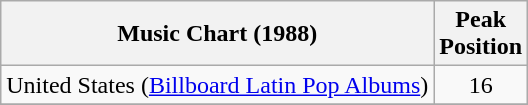<table class="wikitable sortable plainrowheaders">
<tr>
<th>Music Chart (1988)</th>
<th>Peak<br>Position</th>
</tr>
<tr>
<td>United States (<a href='#'>Billboard Latin Pop Albums</a>)</td>
<td align="center">16</td>
</tr>
<tr>
</tr>
</table>
